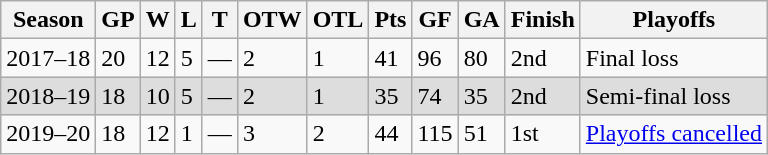<table class="wikitable">
<tr>
<th>Season</th>
<th>GP</th>
<th>W</th>
<th>L</th>
<th>T</th>
<th>OTW</th>
<th>OTL</th>
<th>Pts</th>
<th>GF</th>
<th>GA</th>
<th>Finish</th>
<th>Playoffs</th>
</tr>
<tr>
<td>2017–18</td>
<td>20</td>
<td>12</td>
<td>5</td>
<td>—</td>
<td>2</td>
<td>1</td>
<td>41</td>
<td>96</td>
<td>80</td>
<td>2nd</td>
<td>Final loss</td>
</tr>
<tr bgcolor="#dddddd">
<td>2018–19</td>
<td>18</td>
<td>10</td>
<td>5</td>
<td>—</td>
<td>2</td>
<td>1</td>
<td>35</td>
<td>74</td>
<td>35</td>
<td>2nd</td>
<td>Semi-final loss</td>
</tr>
<tr>
<td>2019–20</td>
<td>18</td>
<td>12</td>
<td>1</td>
<td>—</td>
<td>3</td>
<td>2</td>
<td>44</td>
<td>115</td>
<td>51</td>
<td>1st</td>
<td><a href='#'>Playoffs cancelled</a></td>
</tr>
</table>
